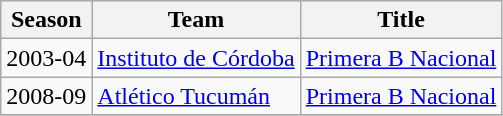<table class="wikitable">
<tr>
<th>Season</th>
<th>Team</th>
<th>Title</th>
</tr>
<tr>
<td>2003-04</td>
<td><a href='#'>Instituto de Córdoba</a></td>
<td><a href='#'>Primera B Nacional</a></td>
</tr>
<tr>
<td>2008-09</td>
<td><a href='#'>Atlético Tucumán</a></td>
<td><a href='#'>Primera B Nacional</a></td>
</tr>
<tr>
</tr>
</table>
